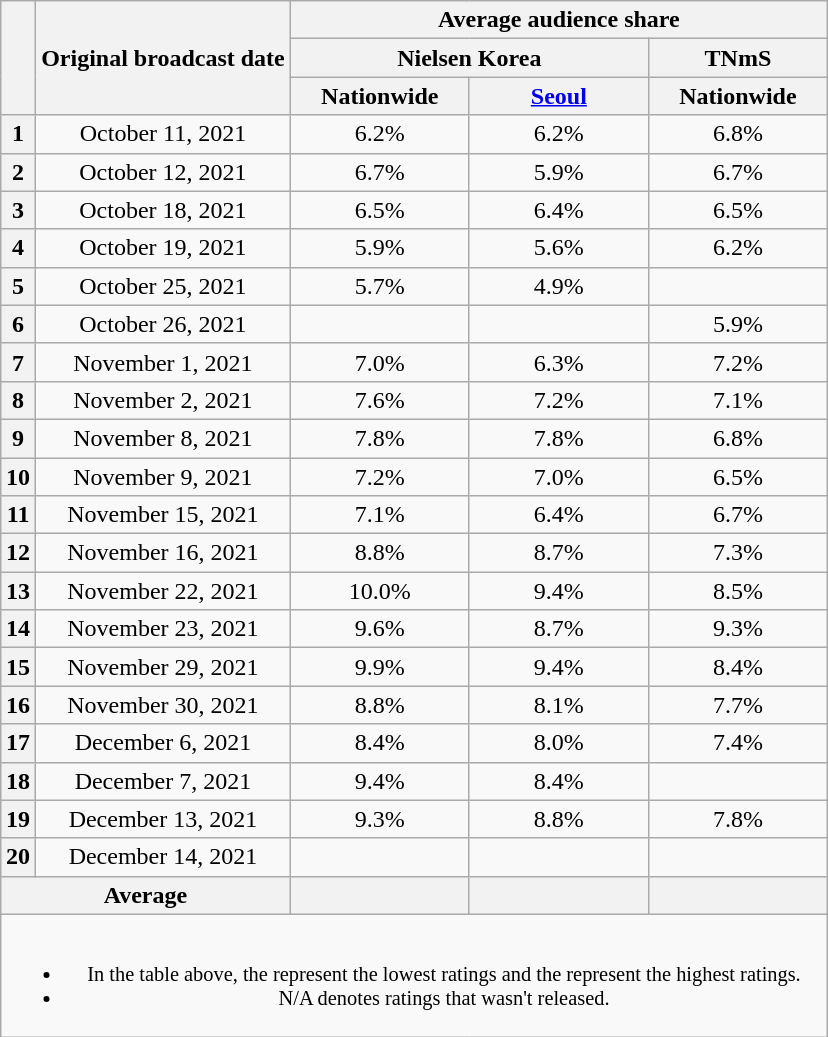<table class="wikitable" style="text-align:center; max-width:600px; margin-left:auto; margin-right:auto">
<tr>
<th scope="col" rowspan="3"></th>
<th scope="col" rowspan="3">Original broadcast date</th>
<th scope="col" colspan="3">Average audience share</th>
</tr>
<tr>
<th scope="col" colspan="2">Nielsen Korea</th>
<th scope="col">TNmS</th>
</tr>
<tr>
<th scope="col" style="width:7em">Nationwide</th>
<th scope="col" style="width:7em"><a href='#'>Seoul</a></th>
<th scope="col" style="width:7em">Nationwide</th>
</tr>
<tr>
<th scope="col">1</th>
<td>October 11, 2021</td>
<td>6.2% </td>
<td>6.2% </td>
<td>6.8% </td>
</tr>
<tr>
<th scope="col">2</th>
<td>October 12, 2021</td>
<td>6.7% </td>
<td>5.9% </td>
<td>6.7% </td>
</tr>
<tr>
<th scope="col">3</th>
<td>October 18, 2021</td>
<td>6.5% </td>
<td>6.4% </td>
<td>6.5% </td>
</tr>
<tr>
<th scope="col">4</th>
<td>October 19, 2021</td>
<td>5.9% </td>
<td>5.6% </td>
<td>6.2% </td>
</tr>
<tr>
<th scope="col">5</th>
<td>October 25, 2021</td>
<td>5.7% </td>
<td>4.9% </td>
<td><strong></strong> </td>
</tr>
<tr>
<th scope="col">6</th>
<td>October 26, 2021</td>
<td><strong></strong> </td>
<td><strong></strong> </td>
<td>5.9% </td>
</tr>
<tr>
<th scope="col">7</th>
<td>November 1, 2021</td>
<td>7.0% </td>
<td>6.3% </td>
<td>7.2% </td>
</tr>
<tr>
<th scope="col">8</th>
<td>November 2, 2021</td>
<td>7.6% </td>
<td>7.2% </td>
<td>7.1% </td>
</tr>
<tr>
<th scope="col">9</th>
<td>November 8, 2021</td>
<td>7.8% </td>
<td>7.8% </td>
<td>6.8% </td>
</tr>
<tr>
<th scope="col">10</th>
<td>November 9, 2021</td>
<td>7.2% </td>
<td>7.0% </td>
<td>6.5% </td>
</tr>
<tr>
<th scope="col">11</th>
<td>November 15, 2021</td>
<td>7.1% </td>
<td>6.4% </td>
<td>6.7% </td>
</tr>
<tr>
<th scope="col">12</th>
<td>November 16, 2021</td>
<td>8.8% </td>
<td>8.7% </td>
<td>7.3% </td>
</tr>
<tr>
<th scope="col">13</th>
<td>November 22, 2021</td>
<td>10.0% </td>
<td>9.4% </td>
<td>8.5% </td>
</tr>
<tr>
<th scope="col">14</th>
<td>November 23, 2021</td>
<td>9.6% </td>
<td>8.7% </td>
<td>9.3% </td>
</tr>
<tr>
<th scope="col">15</th>
<td>November 29, 2021</td>
<td>9.9% </td>
<td>9.4% </td>
<td>8.4% </td>
</tr>
<tr>
<th scope="col">16</th>
<td>November 30, 2021</td>
<td>8.8% </td>
<td>8.1% </td>
<td>7.7% </td>
</tr>
<tr>
<th scope="col">17</th>
<td>December 6, 2021</td>
<td>8.4% </td>
<td>8.0% </td>
<td>7.4% </td>
</tr>
<tr>
<th scope="col">18</th>
<td>December 7, 2021</td>
<td>9.4% </td>
<td>8.4% </td>
<td></td>
</tr>
<tr>
<th scope="col">19</th>
<td>December 13, 2021</td>
<td>9.3% </td>
<td>8.8% </td>
<td>7.8% </td>
</tr>
<tr>
<th scope="col">20</th>
<td>December 14, 2021</td>
<td><strong></strong> </td>
<td><strong></strong> </td>
<td><strong></strong> </td>
</tr>
<tr>
<th scope="col" colspan="2">Average</th>
<th scope="col"></th>
<th scope="col"></th>
<th scope="col"></th>
</tr>
<tr>
<td colspan="6" style="font-size:85%"><br><ul><li>In the table above, the <strong></strong> represent the lowest ratings and the <strong></strong> represent the highest ratings.</li><li>N/A denotes ratings that wasn't released.</li></ul></td>
</tr>
</table>
